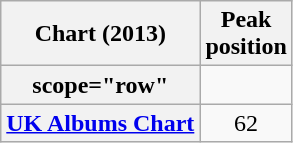<table class="wikitable sortable plainrowheaders" style="text-align:center">
<tr>
<th scope="col">Chart (2013)</th>
<th scope="col">Peak<br>position</th>
</tr>
<tr>
<th>scope="row" </th>
</tr>
<tr>
<th scope="row"><a href='#'>UK Albums Chart</a></th>
<td style="text-align:center;">62</td>
</tr>
</table>
